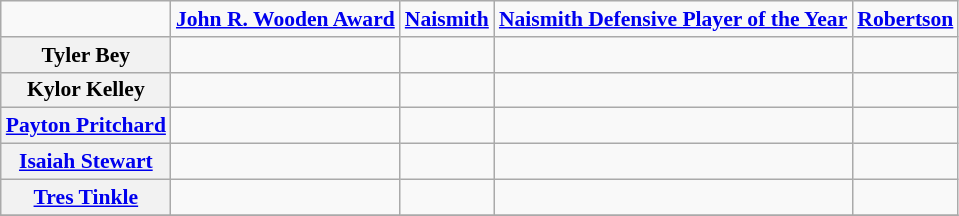<table class="wikitable" style="white-space:nowrap; font-size:90%;">
<tr>
<td></td>
<td><strong><a href='#'>John R. Wooden Award</a></strong></td>
<td><strong><a href='#'>Naismith</a></strong></td>
<td><strong><a href='#'>Naismith Defensive Player of the Year</a></strong></td>
<td><strong><a href='#'>Robertson</a></strong></td>
</tr>
<tr>
<th>Tyler Bey</th>
<td></td>
<td></td>
<td></td>
<td></td>
</tr>
<tr>
<th>Kylor Kelley</th>
<td></td>
<td></td>
<td></td>
<td></td>
</tr>
<tr>
<th><a href='#'>Payton Pritchard</a></th>
<td></td>
<td></td>
<td></td>
<td></td>
</tr>
<tr>
<th><a href='#'>Isaiah Stewart</a></th>
<td></td>
<td></td>
<td></td>
<td></td>
</tr>
<tr>
<th><a href='#'>Tres Tinkle</a></th>
<td></td>
<td></td>
<td></td>
<td></td>
</tr>
<tr>
</tr>
</table>
